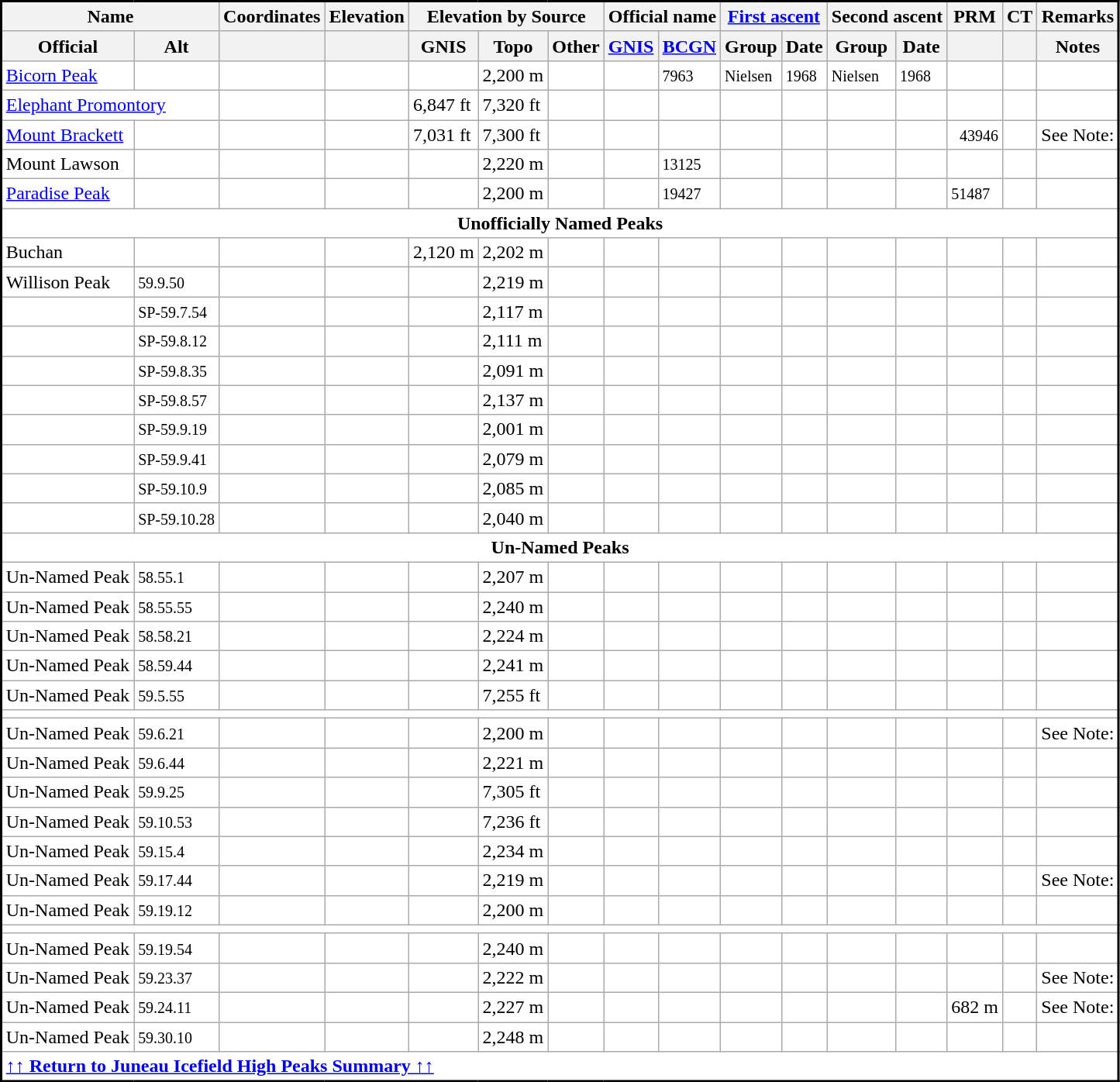<table class="wikitable" style="border:2px solid black; background: white; color: black">
<tr>
<th colspan="2">Name</th>
<th>Coordinates</th>
<th>Elevation</th>
<th colspan="3">Elevation by Source</th>
<th colspan="2">Official name</th>
<th colspan="2"><a href='#'>First ascent</a></th>
<th colspan="2">Second ascent</th>
<th>PRM</th>
<th>CT </th>
<th>Remarks</th>
</tr>
<tr>
<th>Official</th>
<th>Alt</th>
<th></th>
<th></th>
<th>GNIS</th>
<th>Topo</th>
<th>Other</th>
<th><a href='#'>GNIS</a></th>
<th><a href='#'>BCGN</a></th>
<th>Group</th>
<th>Date</th>
<th>Group</th>
<th>Date</th>
<th></th>
<th></th>
<th>Notes</th>
</tr>
<tr>
<td><a href='#'>Bicorn Peak</a></td>
<td></td>
<td><small></small></td>
<td style="text-align:right;"></td>
<td></td>
<td>2,200 m</td>
<td></td>
<td></td>
<td><small>7963</small></td>
<td><small>Nielsen</small></td>
<td><small>1968 </small></td>
<td><small>Nielsen</small></td>
<td><small>1968 </small></td>
<td></td>
<td></td>
<td></td>
</tr>
<tr>
<td colspan="2"><a href='#'>Elephant Promontory</a></td>
<td><small></small></td>
<td style="text-align:right;"></td>
<td>6,847 ft</td>
<td>7,320 ft</td>
<td></td>
<td><small> </small></td>
<td></td>
<td></td>
<td></td>
<td></td>
<td></td>
<td></td>
<td></td>
<td></td>
</tr>
<tr>
<td><a href='#'>Mount Brackett</a></td>
<td></td>
<td><small></small></td>
<td style="text-align:right;"></td>
<td>7,031 ft</td>
<td>7,300 ft</td>
<td></td>
<td><small></small></td>
<td></td>
<td></td>
<td></td>
<td></td>
<td></td>
<td style="text-align:right;"><small>43946</small></td>
<td></td>
<td>See Note:</td>
</tr>
<tr>
<td>Mount Lawson</td>
<td></td>
<td><small></small></td>
<td style="text-align:right;"></td>
<td></td>
<td>2,220 m</td>
<td></td>
<td></td>
<td><small>13125 </small></td>
<td></td>
<td></td>
<td></td>
<td></td>
<td></td>
<td></td>
<td></td>
</tr>
<tr>
<td><a href='#'>Paradise Peak</a></td>
<td></td>
<td><small></small></td>
<td style="text-align:right;"></td>
<td></td>
<td>2,200 m</td>
<td></td>
<td></td>
<td><small>19427 </small></td>
<td></td>
<td></td>
<td></td>
<td></td>
<td><small>51487</small></td>
<td></td>
<td></td>
</tr>
<tr>
<td colspan="16" style="text-align:center;"><strong>Unofficially Named Peaks</strong></td>
</tr>
<tr>
<td>Buchan</td>
<td></td>
<td><small></small></td>
<td style="text-align:right;"></td>
<td>2,120 m</td>
<td>2,202 m</td>
<td></td>
<td></td>
<td></td>
<td></td>
<td></td>
<td></td>
<td></td>
<td></td>
<td></td>
<td></td>
</tr>
<tr>
<td>Willison Peak</td>
<td><small>59.9.50 </small></td>
<td><small></small></td>
<td style="text-align:right;"></td>
<td></td>
<td>2,219 m</td>
<td></td>
<td></td>
<td></td>
<td></td>
<td></td>
<td></td>
<td></td>
<td></td>
<td></td>
<td></td>
</tr>
<tr>
<td></td>
<td><small>SP-59.7.54 </small></td>
<td><small></small></td>
<td style="text-align:right;"></td>
<td></td>
<td>2,117 m</td>
<td></td>
<td></td>
<td></td>
<td></td>
<td></td>
<td></td>
<td></td>
<td></td>
<td></td>
<td></td>
</tr>
<tr>
<td></td>
<td><small>SP-59.8.12 </small></td>
<td><small></small></td>
<td style="text-align:right;"></td>
<td></td>
<td>2,111 m</td>
<td></td>
<td></td>
<td></td>
<td></td>
<td></td>
<td></td>
<td></td>
<td></td>
<td></td>
<td></td>
</tr>
<tr>
<td></td>
<td><small>SP-59.8.35</small></td>
<td><small></small></td>
<td style="text-align:right;"></td>
<td></td>
<td>2,091 m</td>
<td></td>
<td></td>
<td></td>
<td></td>
<td></td>
<td></td>
<td></td>
<td></td>
<td></td>
<td></td>
</tr>
<tr>
<td></td>
<td><small>SP-59.8.57</small></td>
<td><small></small></td>
<td style="text-align:right;"></td>
<td></td>
<td>2,137 m</td>
<td></td>
<td></td>
<td></td>
<td></td>
<td></td>
<td></td>
<td></td>
<td></td>
<td></td>
<td></td>
</tr>
<tr>
<td></td>
<td><small>SP-59.9.19</small></td>
<td><small></small></td>
<td style="text-align:right;"></td>
<td></td>
<td>2,001 m</td>
<td></td>
<td></td>
<td></td>
<td></td>
<td></td>
<td></td>
<td></td>
<td></td>
<td></td>
<td></td>
</tr>
<tr>
<td></td>
<td><small>SP-59.9.41 </small></td>
<td><small></small></td>
<td style="text-align:right;"></td>
<td></td>
<td>2,079 m</td>
<td></td>
<td></td>
<td></td>
<td></td>
<td></td>
<td></td>
<td></td>
<td></td>
<td></td>
<td></td>
</tr>
<tr>
<td></td>
<td><small>SP-59.10.9 </small></td>
<td><small></small></td>
<td style="text-align:right;"></td>
<td></td>
<td>2,085 m</td>
<td></td>
<td></td>
<td></td>
<td></td>
<td></td>
<td></td>
<td></td>
<td></td>
<td></td>
<td></td>
</tr>
<tr>
<td></td>
<td><small>SP-59.10.28 </small></td>
<td><small></small></td>
<td style="text-align:right;"></td>
<td></td>
<td>2,040 m</td>
<td></td>
<td></td>
<td></td>
<td></td>
<td></td>
<td></td>
<td></td>
<td></td>
<td></td>
<td></td>
</tr>
<tr>
<td colspan="16" style="text-align:center;"><strong>Un-Named Peaks</strong></td>
</tr>
<tr>
<td>Un-Named Peak</td>
<td><small>58.55.1 </small></td>
<td><small></small></td>
<td style="text-align:right;"></td>
<td></td>
<td>2,207 m</td>
<td></td>
<td></td>
<td></td>
<td></td>
<td></td>
<td></td>
<td></td>
<td></td>
<td></td>
<td></td>
</tr>
<tr>
<td>Un-Named Peak</td>
<td><small>58.55.55 </small></td>
<td><small></small></td>
<td style="text-align:right;"></td>
<td></td>
<td>2,240 m</td>
<td></td>
<td></td>
<td></td>
<td></td>
<td></td>
<td></td>
<td></td>
<td></td>
<td></td>
<td></td>
</tr>
<tr>
<td>Un-Named Peak</td>
<td><small>58.58.21 </small></td>
<td><small></small></td>
<td style="text-align:right;"></td>
<td></td>
<td>2,224 m</td>
<td></td>
<td></td>
<td></td>
<td></td>
<td></td>
<td></td>
<td></td>
<td></td>
<td></td>
<td></td>
</tr>
<tr>
<td>Un-Named Peak</td>
<td><small>58.59.44 </small></td>
<td><small></small></td>
<td style="text-align:right;"></td>
<td></td>
<td>2,241 m</td>
<td></td>
<td></td>
<td></td>
<td></td>
<td></td>
<td></td>
<td></td>
<td></td>
<td></td>
<td></td>
</tr>
<tr>
<td>Un-Named Peak</td>
<td><small>59.5.55 </small></td>
<td><small></small></td>
<td style="text-align:right;"></td>
<td></td>
<td>7,255 ft</td>
<td></td>
<td></td>
<td></td>
<td></td>
<td></td>
<td></td>
<td></td>
<td></td>
<td></td>
<td></td>
</tr>
<tr>
<td colspan="16" style="text-align:center;"><strong></strong></td>
</tr>
<tr>
<td>Un-Named Peak</td>
<td><small>59.6.21 </small></td>
<td><small></small></td>
<td style="text-align:right;"></td>
<td></td>
<td>2,200 m</td>
<td></td>
<td></td>
<td></td>
<td></td>
<td></td>
<td></td>
<td></td>
<td></td>
<td></td>
<td>See Note:</td>
</tr>
<tr>
<td>Un-Named Peak</td>
<td><small>59.6.44 </small></td>
<td><small></small></td>
<td style="text-align:right;"></td>
<td></td>
<td>2,221 m</td>
<td></td>
<td></td>
<td></td>
<td></td>
<td></td>
<td></td>
<td></td>
<td></td>
<td></td>
<td></td>
</tr>
<tr>
<td>Un-Named Peak</td>
<td><small>59.9.25 </small></td>
<td><small></small></td>
<td style="text-align:right;"></td>
<td></td>
<td>7,305 ft</td>
<td></td>
<td></td>
<td></td>
<td></td>
<td></td>
<td></td>
<td></td>
<td></td>
<td></td>
<td></td>
</tr>
<tr>
<td>Un-Named Peak</td>
<td><small>59.10.53 </small></td>
<td><small></small></td>
<td style="text-align:right;"></td>
<td></td>
<td>7,236 ft</td>
<td></td>
<td></td>
<td></td>
<td></td>
<td></td>
<td></td>
<td></td>
<td></td>
<td></td>
<td></td>
</tr>
<tr>
<td>Un-Named Peak</td>
<td><small>59.15.4 </small></td>
<td><small></small></td>
<td style="text-align:right;"></td>
<td></td>
<td>2,234 m</td>
<td></td>
<td></td>
<td></td>
<td></td>
<td></td>
<td></td>
<td></td>
<td></td>
<td></td>
<td></td>
</tr>
<tr>
<td>Un-Named Peak</td>
<td><small>59.17.44 </small></td>
<td><small></small></td>
<td style="text-align:right;"></td>
<td></td>
<td>2,219 m</td>
<td></td>
<td></td>
<td></td>
<td></td>
<td></td>
<td></td>
<td></td>
<td></td>
<td></td>
<td>See Note:</td>
</tr>
<tr>
<td>Un-Named Peak</td>
<td><small>59.19.12 </small></td>
<td><small></small></td>
<td style="text-align:right;"></td>
<td></td>
<td>2,200 m</td>
<td></td>
<td></td>
<td></td>
<td></td>
<td></td>
<td></td>
<td></td>
<td></td>
<td></td>
<td></td>
</tr>
<tr>
<td colspan="16" style="text-align:center;"><strong></strong></td>
</tr>
<tr>
<td>Un-Named Peak</td>
<td><small>59.19.54 </small></td>
<td><small></small></td>
<td style="text-align:right;"></td>
<td></td>
<td>2,240 m</td>
<td></td>
<td></td>
<td></td>
<td></td>
<td></td>
<td></td>
<td></td>
<td></td>
<td></td>
<td></td>
</tr>
<tr>
<td>Un-Named Peak</td>
<td><small>59.23.37 </small></td>
<td><small></small></td>
<td style="text-align:right;"></td>
<td></td>
<td>2,222 m</td>
<td></td>
<td></td>
<td></td>
<td></td>
<td></td>
<td></td>
<td></td>
<td></td>
<td></td>
<td>See Note:</td>
</tr>
<tr>
<td>Un-Named Peak</td>
<td><small>59.24.11 </small></td>
<td><small></small></td>
<td style="text-align:right;"></td>
<td></td>
<td>2,227 m</td>
<td></td>
<td></td>
<td></td>
<td></td>
<td></td>
<td></td>
<td></td>
<td style="text-align:right;">682 m</td>
<td></td>
<td>See Note: </td>
</tr>
<tr>
<td>Un-Named Peak</td>
<td><small>59.30.10 </small></td>
<td><small></small></td>
<td style="text-align:right;"></td>
<td></td>
<td>2,248 m</td>
<td></td>
<td></td>
<td></td>
<td></td>
<td></td>
<td></td>
<td></td>
<td></td>
<td></td>
<td></td>
</tr>
<tr>
<td colspan="16"><a href='#'><strong>↑↑ Return to Juneau Icefield High Peaks Summary ↑↑</strong></a></td>
</tr>
<tr>
</tr>
</table>
